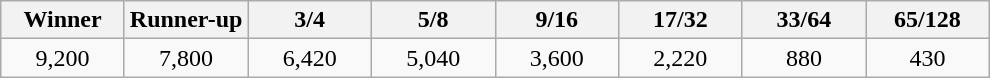<table class="wikitable">
<tr>
<th width=75>Winner</th>
<th width=75>Runner-up</th>
<th width=75>3/4</th>
<th width=75>5/8</th>
<th width=75>9/16</th>
<th width=75>17/32</th>
<th width=75>33/64</th>
<th width=75>65/128</th>
</tr>
<tr>
<td align=center>9,200</td>
<td align=center>7,800</td>
<td align=center>6,420</td>
<td align=center>5,040</td>
<td align=center>3,600</td>
<td align=center>2,220</td>
<td align=center>880</td>
<td align=center>430</td>
</tr>
</table>
